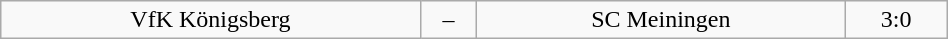<table class="wikitable" width="50%">
<tr align="center">
<td>VfK Königsberg</td>
<td>–</td>
<td>SC Meiningen</td>
<td>3:0</td>
</tr>
</table>
